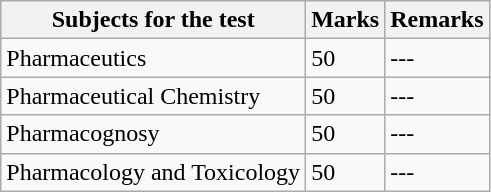<table class="wikitable">
<tr>
<th>Subjects for the test</th>
<th>Marks</th>
<th>Remarks</th>
</tr>
<tr>
<td>Pharmaceutics</td>
<td>50</td>
<td>---</td>
</tr>
<tr>
<td>Pharmaceutical Chemistry</td>
<td>50</td>
<td>---</td>
</tr>
<tr>
<td>Pharmacognosy</td>
<td>50</td>
<td>---</td>
</tr>
<tr>
<td>Pharmacology and Toxicology</td>
<td>50</td>
<td>---</td>
</tr>
</table>
